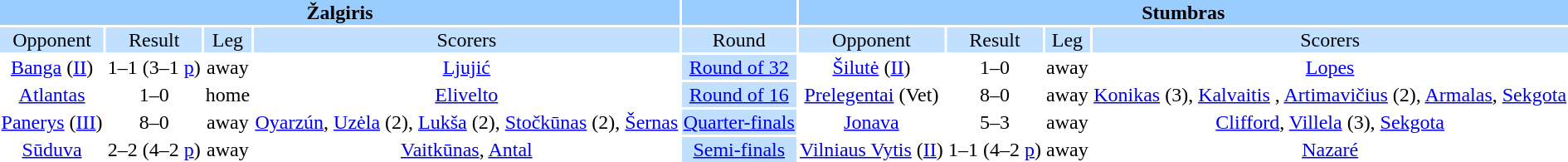<table width="100%" style="text-align:center">
<tr style="vertical-align:top; background:#9cf;">
<th colspan=4 style="width:1*">Žalgiris</th>
<th></th>
<th colspan=4 style="width:1*">Stumbras</th>
</tr>
<tr style="vertical-align:top; background:#c1e0ff;">
<td>Opponent</td>
<td>Result</td>
<td>Leg</td>
<td>Scorers</td>
<td style="background:#c1e0ff;">Round</td>
<td>Opponent</td>
<td>Result</td>
<td>Leg</td>
<td>Scorers</td>
</tr>
<tr>
<td><a href='#'>Banga</a> (<a href='#'>II</a>)</td>
<td>1–1 (3–1 <a href='#'>p</a>)</td>
<td>away</td>
<td><a href='#'>Ljujić</a></td>
<td style="background:#c1e0ff;"><a href='#'>Round of 32</a></td>
<td><a href='#'>Šilutė</a> (<a href='#'>II</a>)</td>
<td>1–0</td>
<td>away</td>
<td><a href='#'>Lopes</a></td>
</tr>
<tr>
<td><a href='#'>Atlantas</a></td>
<td>1–0</td>
<td>home</td>
<td><a href='#'>Elivelto</a></td>
<td style="background:#c1e0ff;"><a href='#'>Round of 16</a></td>
<td><a href='#'>Prelegentai</a> (Vet)</td>
<td>8–0</td>
<td>away</td>
<td><a href='#'>Konikas</a> (3), <a href='#'>Kalvaitis</a> , <a href='#'>Artimavičius</a> (2), <a href='#'>Armalas</a>, <a href='#'>Sekgota</a></td>
</tr>
<tr>
<td><a href='#'>Panerys</a> (<a href='#'>III</a>)</td>
<td>8–0</td>
<td>away</td>
<td><a href='#'>Oyarzún</a>, <a href='#'>Uzėla</a> (2), <a href='#'>Lukša</a> (2), <a href='#'>Stočkūnas</a> (2), <a href='#'>Šernas</a></td>
<td style="background:#c1e0ff;"><a href='#'>Quarter-finals</a></td>
<td><a href='#'>Jonava</a></td>
<td>5–3 </td>
<td>away</td>
<td><a href='#'>Clifford</a>, <a href='#'>Villela</a> (3), <a href='#'>Sekgota</a></td>
</tr>
<tr>
<td><a href='#'>Sūduva</a></td>
<td>2–2 (4–2 <a href='#'>p</a>)</td>
<td>away</td>
<td><a href='#'>Vaitkūnas</a>, <a href='#'>Antal</a></td>
<td style="background:#c1e0ff;"><a href='#'>Semi-finals</a></td>
<td><a href='#'>Vilniaus Vytis</a> (<a href='#'>II</a>)</td>
<td>1–1 (4–2 <a href='#'>p</a>)</td>
<td>away</td>
<td><a href='#'>Nazaré</a></td>
</tr>
</table>
